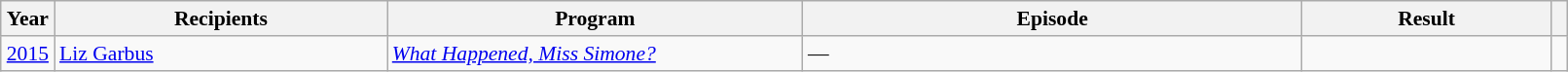<table class="wikitable plainrowheaders" style="font-size: 90%" width=85%>
<tr>
<th scope="col" style="width:2%;">Year</th>
<th scope="col" style="width:20%;">Recipients</th>
<th scope="col" style="width:25%;">Program</th>
<th scope="col" style="width:30%;">Episode</th>
<th scope="col" style="width:15%;">Result</th>
<th scope="col" class="unsortable" style="width:1%;"></th>
</tr>
<tr>
<td style="text-align:center;"><a href='#'>2015</a></td>
<td><a href='#'>Liz Garbus</a></td>
<td><em><a href='#'>What Happened, Miss Simone?</a></em></td>
<td>—</td>
<td></td>
<td style="text-align:center;"></td>
</tr>
</table>
